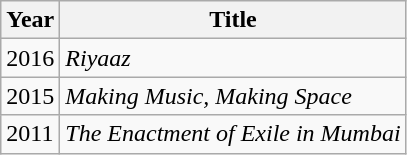<table class="wikitable sortable">
<tr ">
<th>Year</th>
<th>Title</th>
</tr>
<tr>
<td>2016</td>
<td><em>Riyaaz </em></td>
</tr>
<tr>
<td>2015</td>
<td><em>Making Music, Making Space </em></td>
</tr>
<tr>
<td>2011</td>
<td><em>The Enactment of Exile in Mumbai  </em></td>
</tr>
</table>
